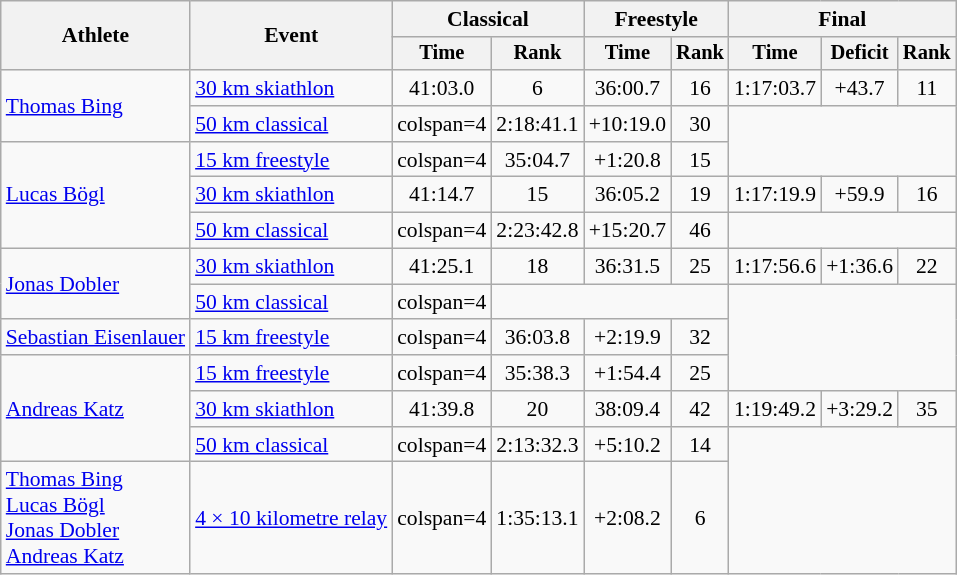<table class="wikitable" style="font-size:90%">
<tr>
<th rowspan=2>Athlete</th>
<th rowspan=2>Event</th>
<th colspan=2>Classical</th>
<th colspan=2>Freestyle</th>
<th colspan=3>Final</th>
</tr>
<tr style="font-size: 95%">
<th>Time</th>
<th>Rank</th>
<th>Time</th>
<th>Rank</th>
<th>Time</th>
<th>Deficit</th>
<th>Rank</th>
</tr>
<tr align=center>
<td align=left rowspan=2><a href='#'>Thomas Bing</a></td>
<td align=left><a href='#'>30 km skiathlon</a></td>
<td>41:03.0</td>
<td>6</td>
<td>36:00.7</td>
<td>16</td>
<td>1:17:03.7</td>
<td>+43.7</td>
<td>11</td>
</tr>
<tr align=center>
<td align=left><a href='#'>50 km classical</a></td>
<td>colspan=4</td>
<td>2:18:41.1</td>
<td>+10:19.0</td>
<td>30</td>
</tr>
<tr align=center>
<td align=left rowspan=3><a href='#'>Lucas Bögl</a></td>
<td align=left><a href='#'>15 km freestyle</a></td>
<td>colspan=4</td>
<td>35:04.7</td>
<td>+1:20.8</td>
<td>15</td>
</tr>
<tr align=center>
<td align=left><a href='#'>30 km skiathlon</a></td>
<td>41:14.7</td>
<td>15</td>
<td>36:05.2</td>
<td>19</td>
<td>1:17:19.9</td>
<td>+59.9</td>
<td>16</td>
</tr>
<tr align=center>
<td align=left><a href='#'>50 km classical</a></td>
<td>colspan=4</td>
<td>2:23:42.8</td>
<td>+15:20.7</td>
<td>46</td>
</tr>
<tr align=center>
<td align=left rowspan=2><a href='#'>Jonas Dobler</a></td>
<td align=left><a href='#'>30 km skiathlon</a></td>
<td>41:25.1</td>
<td>18</td>
<td>36:31.5</td>
<td>25</td>
<td>1:17:56.6</td>
<td>+1:36.6</td>
<td>22</td>
</tr>
<tr align=center>
<td align=left><a href='#'>50 km classical</a></td>
<td>colspan=4</td>
<td colspan=3></td>
</tr>
<tr align=center>
<td align=left><a href='#'>Sebastian Eisenlauer</a></td>
<td align=left><a href='#'>15 km freestyle</a></td>
<td>colspan=4</td>
<td>36:03.8</td>
<td>+2:19.9</td>
<td>32</td>
</tr>
<tr align=center>
<td align=left rowspan=3><a href='#'>Andreas Katz</a></td>
<td align=left><a href='#'>15 km freestyle</a></td>
<td>colspan=4</td>
<td>35:38.3</td>
<td>+1:54.4</td>
<td>25</td>
</tr>
<tr align=center>
<td align=left><a href='#'>30 km skiathlon</a></td>
<td>41:39.8</td>
<td>20</td>
<td>38:09.4</td>
<td>42</td>
<td>1:19:49.2</td>
<td>+3:29.2</td>
<td>35</td>
</tr>
<tr align=center>
<td align=left><a href='#'>50 km classical</a></td>
<td>colspan=4</td>
<td>2:13:32.3</td>
<td>+5:10.2</td>
<td>14</td>
</tr>
<tr align=center>
<td align=left><a href='#'>Thomas Bing</a><br><a href='#'>Lucas Bögl</a><br><a href='#'>Jonas Dobler</a><br><a href='#'>Andreas Katz</a></td>
<td align=left><a href='#'>4 × 10 kilometre relay</a></td>
<td>colspan=4</td>
<td>1:35:13.1</td>
<td>+2:08.2</td>
<td>6</td>
</tr>
</table>
